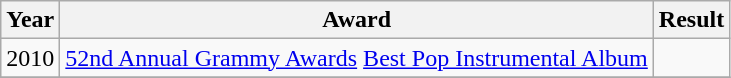<table class="wikitable">
<tr>
<th>Year</th>
<th>Award</th>
<th>Result</th>
</tr>
<tr>
<td>2010</td>
<td><a href='#'>52nd Annual Grammy Awards</a> <a href='#'>Best Pop Instrumental Album</a></td>
<td></td>
</tr>
<tr>
</tr>
</table>
